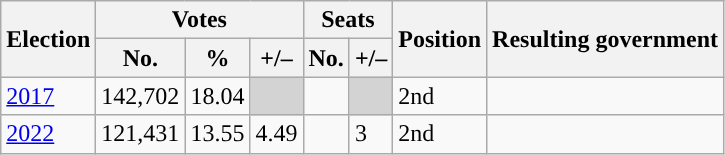<table class="wikitable">
<tr>
<th rowspan="2" style="background-color:">Election</th>
<th colspan="3" style="background-color:">Votes</th>
<th colspan="2" style="background-color:">Seats</th>
<th rowspan="2" style="background-color:">Position</th>
<th rowspan="2" style="background-color:">Resulting government</th>
</tr>
<tr>
<th style="background-color:">No.</th>
<th style="background-color:">%</th>
<th style="background-color:">+/–</th>
<th style="background-color:">No.</th>
<th style="background-color:">+/–</th>
</tr>
<tr>
<td><a href='#'>2017</a></td>
<td>142,702</td>
<td>18.04</td>
<td bgcolor="lightgray"></td>
<td></td>
<td bgcolor="lightgray"></td>
<td>2nd</td>
<td></td>
</tr>
<tr>
<td><a href='#'>2022</a></td>
<td>121,431</td>
<td>13.55</td>
<td> 4.49</td>
<td></td>
<td> 3</td>
<td> 2nd</td>
<td></td>
</tr>
</table>
